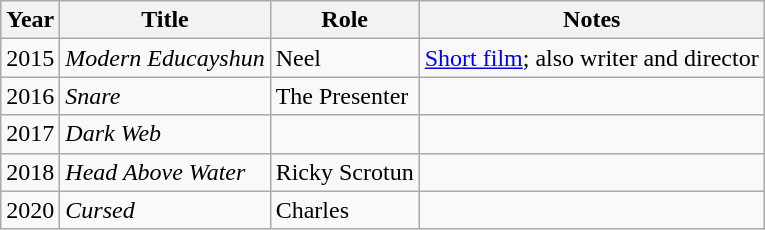<table class="wikitable sortable">
<tr>
<th>Year</th>
<th>Title</th>
<th>Role</th>
<th>Notes</th>
</tr>
<tr>
<td>2015</td>
<td><em>Modern Educayshun </em></td>
<td>Neel</td>
<td><a href='#'>Short film</a>; also writer and director</td>
</tr>
<tr>
<td>2016</td>
<td><em>Snare</em></td>
<td>The Presenter</td>
<td></td>
</tr>
<tr>
<td>2017</td>
<td><em>Dark Web</em></td>
<td></td>
<td></td>
</tr>
<tr>
<td>2018</td>
<td><em>Head Above Water</em></td>
<td>Ricky Scrotun</td>
<td></td>
</tr>
<tr>
<td>2020</td>
<td><em>Cursed</em></td>
<td>Charles</td>
<td></td>
</tr>
</table>
